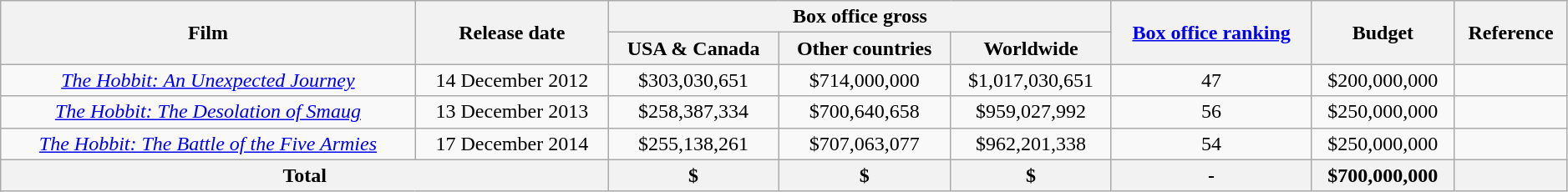<table class="wikitable" width=99% border="1" style="text-align: center;">
<tr>
<th rowspan="2">Film</th>
<th rowspan="2">Release date</th>
<th colspan="3">Box office gross</th>
<th rowspan="2" text="wrap"><a href='#'>Box office ranking</a></th>
<th rowspan="2">Budget</th>
<th rowspan="2">Reference</th>
</tr>
<tr>
<th>USA & Canada</th>
<th>Other countries</th>
<th>Worldwide</th>
</tr>
<tr>
<td><em><a href='#'>The Hobbit: An Unexpected Journey</a></em></td>
<td>14 December 2012</td>
<td>$303,030,651</td>
<td>$714,000,000</td>
<td>$1,017,030,651</td>
<td>47</td>
<td>$200,000,000</td>
<td></td>
</tr>
<tr>
<td><em><a href='#'>The Hobbit: The Desolation of Smaug</a></em></td>
<td>13 December 2013</td>
<td>$258,387,334</td>
<td>$700,640,658</td>
<td>$959,027,992</td>
<td>56</td>
<td>$250,000,000</td>
<td></td>
</tr>
<tr>
<td><em><a href='#'>The Hobbit: The Battle of the Five Armies</a></em></td>
<td>17 December 2014</td>
<td>$255,138,261</td>
<td>$707,063,077</td>
<td>$962,201,338</td>
<td>54</td>
<td>$250,000,000</td>
<td></td>
</tr>
<tr>
<th colspan="2">Total</th>
<th>$</th>
<th>$</th>
<th>$</th>
<th>-</th>
<th>$700,000,000</th>
<th></th>
</tr>
</table>
